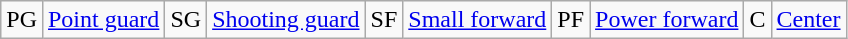<table class=wikitable>
<tr>
<td>PG</td>
<td><a href='#'>Point guard</a></td>
<td>SG</td>
<td><a href='#'>Shooting guard</a></td>
<td>SF</td>
<td><a href='#'>Small forward</a></td>
<td>PF</td>
<td><a href='#'>Power forward</a></td>
<td>C</td>
<td><a href='#'>Center</a></td>
</tr>
</table>
